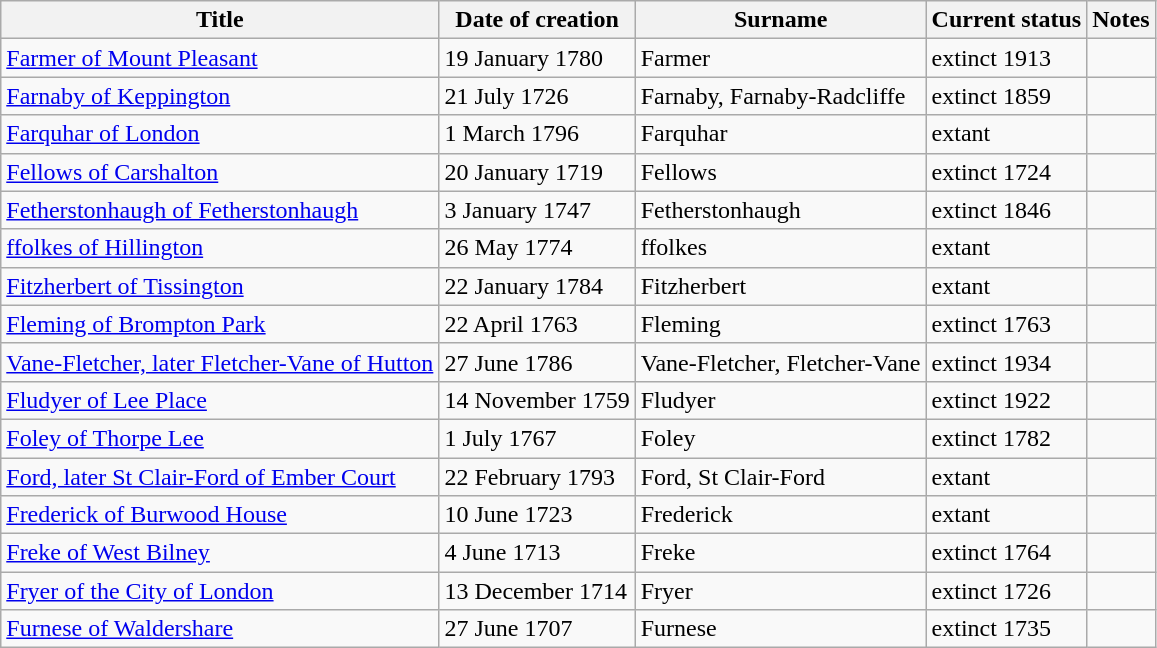<table class="wikitable">
<tr>
<th>Title</th>
<th>Date of creation</th>
<th>Surname</th>
<th>Current status</th>
<th>Notes</th>
</tr>
<tr>
<td><a href='#'>Farmer of Mount Pleasant</a></td>
<td>19 January 1780</td>
<td>Farmer</td>
<td>extinct 1913</td>
<td></td>
</tr>
<tr>
<td><a href='#'>Farnaby of Keppington</a></td>
<td>21 July 1726</td>
<td>Farnaby, Farnaby-Radcliffe</td>
<td>extinct 1859</td>
<td></td>
</tr>
<tr>
<td><a href='#'>Farquhar of London</a></td>
<td>1 March 1796</td>
<td>Farquhar</td>
<td>extant</td>
<td></td>
</tr>
<tr>
<td><a href='#'>Fellows of Carshalton</a></td>
<td>20 January 1719</td>
<td>Fellows</td>
<td>extinct 1724</td>
<td></td>
</tr>
<tr>
<td><a href='#'>Fetherstonhaugh of Fetherstonhaugh</a></td>
<td>3 January 1747</td>
<td>Fetherstonhaugh</td>
<td>extinct 1846</td>
<td></td>
</tr>
<tr>
<td><a href='#'>ffolkes of Hillington</a></td>
<td>26 May 1774</td>
<td>ffolkes</td>
<td>extant</td>
<td></td>
</tr>
<tr>
<td><a href='#'>Fitzherbert of Tissington</a></td>
<td>22 January 1784</td>
<td>Fitzherbert</td>
<td>extant</td>
<td></td>
</tr>
<tr>
<td><a href='#'>Fleming of Brompton Park</a></td>
<td>22 April 1763</td>
<td>Fleming</td>
<td>extinct 1763</td>
<td></td>
</tr>
<tr>
<td><a href='#'>Vane-Fletcher, later Fletcher-Vane of Hutton</a></td>
<td>27 June 1786</td>
<td>Vane-Fletcher, Fletcher-Vane</td>
<td>extinct 1934</td>
<td></td>
</tr>
<tr>
<td><a href='#'>Fludyer of Lee Place</a></td>
<td>14 November 1759</td>
<td>Fludyer</td>
<td>extinct 1922</td>
<td></td>
</tr>
<tr>
<td><a href='#'>Foley of Thorpe Lee</a></td>
<td>1 July 1767</td>
<td>Foley</td>
<td>extinct 1782</td>
<td></td>
</tr>
<tr>
<td><a href='#'>Ford, later St Clair-Ford of Ember Court</a></td>
<td>22 February 1793</td>
<td>Ford, St Clair-Ford</td>
<td>extant</td>
<td></td>
</tr>
<tr>
<td><a href='#'>Frederick of Burwood House</a></td>
<td>10 June 1723</td>
<td>Frederick</td>
<td>extant</td>
<td></td>
</tr>
<tr>
<td><a href='#'>Freke of West Bilney</a></td>
<td>4 June 1713</td>
<td>Freke</td>
<td>extinct 1764</td>
<td></td>
</tr>
<tr>
<td><a href='#'>Fryer of the City of London</a></td>
<td>13 December 1714</td>
<td>Fryer</td>
<td>extinct 1726</td>
<td></td>
</tr>
<tr>
<td><a href='#'>Furnese of Waldershare</a></td>
<td>27 June 1707</td>
<td>Furnese</td>
<td>extinct 1735</td>
<td></td>
</tr>
</table>
